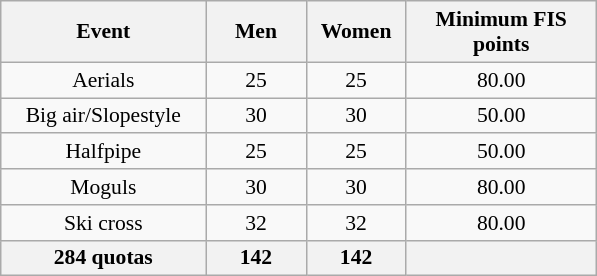<table class="wikitable sortable" style="text-align:center; font-size:90%">
<tr>
<th width=130 align="left">Event</th>
<th width=60>Men</th>
<th width=60>Women</th>
<th width=120>Minimum FIS points</th>
</tr>
<tr>
<td>Aerials</td>
<td>25</td>
<td>25</td>
<td>80.00</td>
</tr>
<tr>
<td>Big air/Slopestyle</td>
<td>30</td>
<td>30</td>
<td>50.00</td>
</tr>
<tr>
<td>Halfpipe</td>
<td>25</td>
<td>25</td>
<td>50.00</td>
</tr>
<tr>
<td>Moguls</td>
<td>30</td>
<td>30</td>
<td>80.00</td>
</tr>
<tr>
<td>Ski cross</td>
<td>32</td>
<td>32</td>
<td>80.00</td>
</tr>
<tr>
<th>284 quotas</th>
<th>142</th>
<th>142</th>
<th></th>
</tr>
</table>
